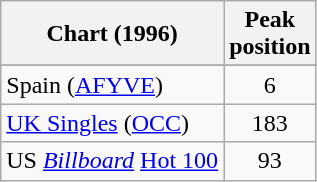<table class="wikitable sortable">
<tr>
<th>Chart (1996)</th>
<th>Peak<br>position</th>
</tr>
<tr>
</tr>
<tr>
</tr>
<tr>
<td>Spain (<a href='#'>AFYVE</a>)</td>
<td align="center">6</td>
</tr>
<tr>
<td><a href='#'>UK Singles</a> (<a href='#'>OCC</a>)</td>
<td align="center">183</td>
</tr>
<tr>
<td>US <em><a href='#'>Billboard</a></em> <a href='#'>Hot 100</a></td>
<td align="center">93</td>
</tr>
</table>
